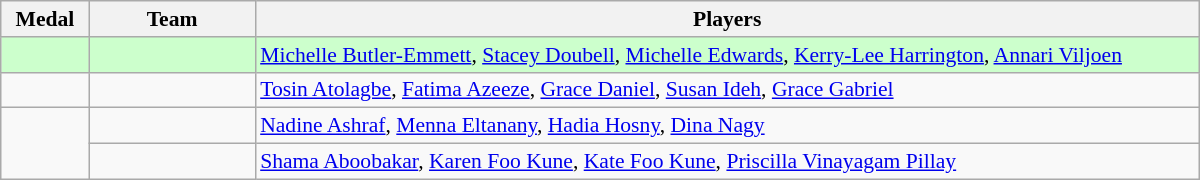<table class=wikitable style="text-align:left; font-size:90%" width="800px">
<tr>
<th width=50>Medal</th>
<th width=100>Team</th>
<th width=600>Players</th>
</tr>
<tr bgcolor=ccffcc>
<td style="text-align:center"></td>
<td></td>
<td><a href='#'>Michelle Butler-Emmett</a>, <a href='#'>Stacey Doubell</a>, <a href='#'>Michelle Edwards</a>, <a href='#'>Kerry-Lee Harrington</a>, <a href='#'>Annari Viljoen</a></td>
</tr>
<tr>
<td style="text-align:center"></td>
<td></td>
<td><a href='#'>Tosin Atolagbe</a>, <a href='#'>Fatima Azeeze</a>, <a href='#'>Grace Daniel</a>, <a href='#'>Susan Ideh</a>, <a href='#'>Grace Gabriel</a></td>
</tr>
<tr>
<td rowspan="2" style="text-align:center"></td>
<td></td>
<td><a href='#'>Nadine Ashraf</a>, <a href='#'>Menna Eltanany</a>, <a href='#'>Hadia Hosny</a>, <a href='#'>Dina Nagy</a></td>
</tr>
<tr>
<td></td>
<td><a href='#'>Shama Aboobakar</a>, <a href='#'>Karen Foo Kune</a>, <a href='#'>Kate Foo Kune</a>, <a href='#'>Priscilla Vinayagam Pillay</a></td>
</tr>
</table>
